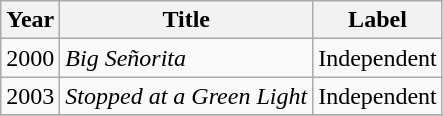<table class="wikitable">
<tr>
<th>Year</th>
<th>Title</th>
<th>Label</th>
</tr>
<tr>
<td>2000</td>
<td><em>Big Señorita</em></td>
<td>Independent</td>
</tr>
<tr>
<td>2003</td>
<td><em>Stopped at a Green Light</em></td>
<td>Independent</td>
</tr>
<tr>
</tr>
</table>
